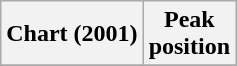<table class="wikitable sortable plainrowheaders">
<tr>
<th>Chart (2001)</th>
<th>Peak<br>position</th>
</tr>
<tr>
</tr>
</table>
